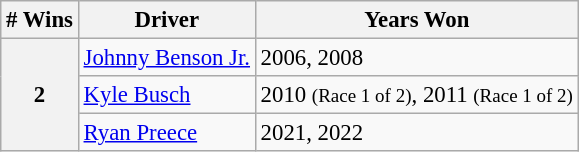<table class="wikitable" style="font-size: 95%;">
<tr>
<th># Wins</th>
<th>Driver</th>
<th>Years Won</th>
</tr>
<tr>
<th rowspan="3">2</th>
<td><a href='#'>Johnny Benson Jr.</a></td>
<td>2006, 2008</td>
</tr>
<tr>
<td><a href='#'>Kyle Busch</a></td>
<td>2010 <small>(Race 1 of 2)</small>, 2011 <small>(Race 1 of 2)</small></td>
</tr>
<tr>
<td><a href='#'>Ryan Preece</a></td>
<td>2021, 2022</td>
</tr>
</table>
